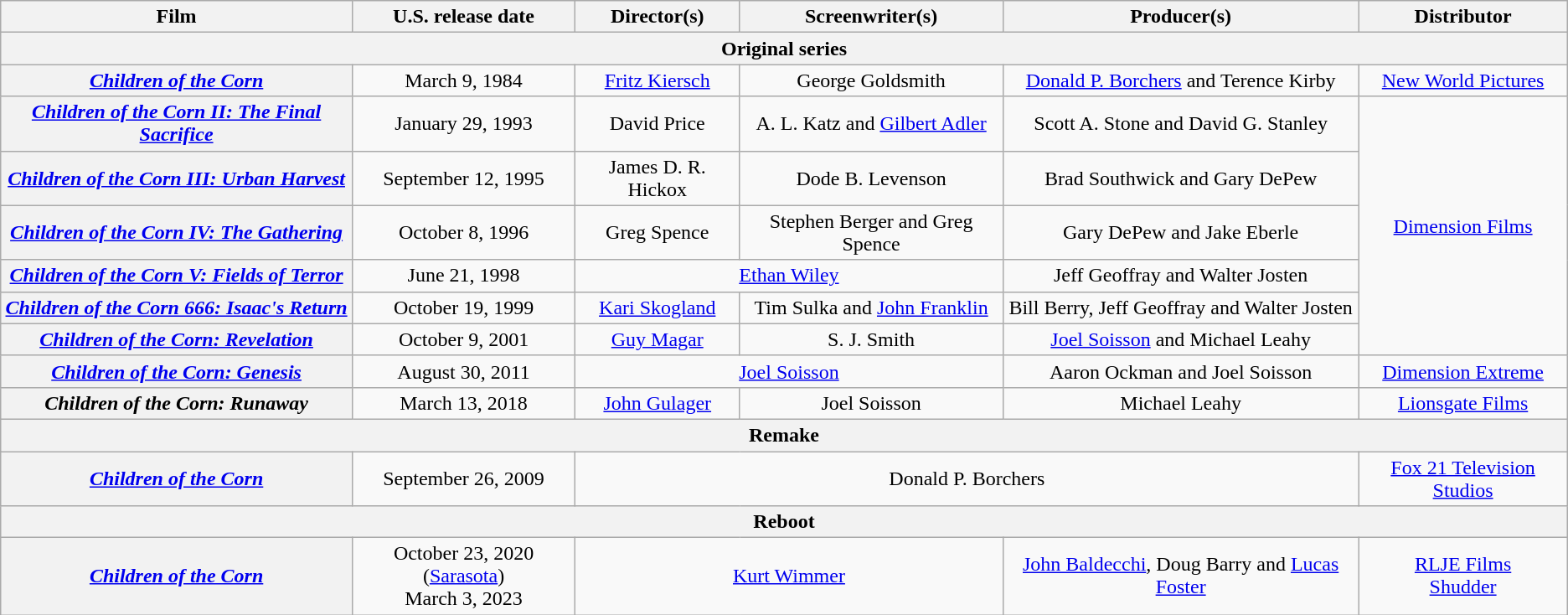<table class="wikitable plainrowheaders" style="text-align:center;">
<tr>
<th>Film</th>
<th>U.S. release date</th>
<th class="unsortable">Director(s)</th>
<th class="unsortable">Screenwriter(s)</th>
<th class="unsortable">Producer(s)</th>
<th>Distributor</th>
</tr>
<tr>
<th colspan="6">Original series</th>
</tr>
<tr>
<th scope="row"><em><a href='#'>Children of the Corn</a></em></th>
<td>March 9, 1984</td>
<td><a href='#'>Fritz Kiersch</a></td>
<td>George Goldsmith</td>
<td><a href='#'>Donald P. Borchers</a> and Terence Kirby</td>
<td><a href='#'>New World Pictures</a></td>
</tr>
<tr>
<th scope="row"><em><a href='#'>Children of the Corn II: The Final Sacrifice</a></em></th>
<td>January 29, 1993</td>
<td>David Price</td>
<td>A. L. Katz and <a href='#'>Gilbert Adler</a></td>
<td>Scott A. Stone and David G. Stanley</td>
<td rowspan=6><a href='#'>Dimension Films</a></td>
</tr>
<tr>
<th scope="row"><em><a href='#'>Children of the Corn III: Urban Harvest</a></em></th>
<td>September 12, 1995</td>
<td>James D. R. Hickox</td>
<td>Dode B. Levenson</td>
<td>Brad Southwick and Gary DePew</td>
</tr>
<tr>
<th scope="row"><em><a href='#'>Children of the Corn IV: The Gathering</a></em></th>
<td>October 8, 1996</td>
<td>Greg Spence</td>
<td>Stephen Berger and Greg Spence</td>
<td>Gary DePew and Jake Eberle</td>
</tr>
<tr>
<th scope="row"><em><a href='#'>Children of the Corn V: Fields of Terror</a></em></th>
<td>June 21, 1998</td>
<td colspan=2 style=text-align:center><a href='#'>Ethan Wiley</a></td>
<td>Jeff Geoffray and Walter Josten</td>
</tr>
<tr>
<th scope="row"><em><a href='#'>Children of the Corn 666: Isaac's Return</a></em></th>
<td>October 19, 1999</td>
<td><a href='#'>Kari Skogland</a></td>
<td>Tim Sulka and <a href='#'>John Franklin</a></td>
<td>Bill Berry, Jeff Geoffray and Walter Josten</td>
</tr>
<tr>
<th scope="row"><em><a href='#'>Children of the Corn: Revelation</a></em></th>
<td>October 9, 2001</td>
<td><a href='#'>Guy Magar</a></td>
<td>S. J. Smith</td>
<td><a href='#'>Joel Soisson</a> and Michael Leahy</td>
</tr>
<tr>
<th scope="row"><em><a href='#'>Children of the Corn: Genesis</a></em></th>
<td>August 30, 2011</td>
<td colspan=2 style=text-align:center><a href='#'>Joel Soisson</a></td>
<td>Aaron Ockman and Joel Soisson</td>
<td><a href='#'>Dimension Extreme</a></td>
</tr>
<tr>
<th scope="row"><em>Children of the Corn: Runaway</em></th>
<td>March 13, 2018</td>
<td><a href='#'>John Gulager</a></td>
<td>Joel Soisson</td>
<td>Michael Leahy</td>
<td><a href='#'>Lionsgate Films</a></td>
</tr>
<tr>
<th colspan="6">Remake</th>
</tr>
<tr>
<th scope="row"><em><a href='#'>Children of the Corn</a></em></th>
<td>September 26, 2009</td>
<td colspan=3; style=text-align:center>Donald P. Borchers</td>
<td><a href='#'>Fox 21 Television Studios</a></td>
</tr>
<tr>
<th colspan="6">Reboot</th>
</tr>
<tr>
<th scope="row"><em><a href='#'>Children of the Corn</a></em></th>
<td>October 23, 2020 (<a href='#'>Sarasota</a>)<br>March 3, 2023</td>
<td colspan=2; style=text-align:center><a href='#'>Kurt Wimmer</a></td>
<td><a href='#'>John Baldecchi</a>, Doug Barry and <a href='#'>Lucas Foster</a></td>
<td><a href='#'>RLJE Films</a><br><a href='#'>Shudder</a></td>
</tr>
</table>
